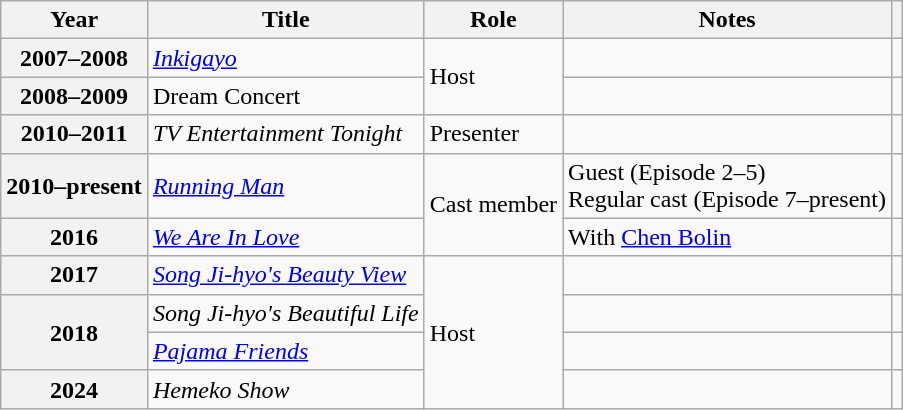<table class="wikitable plainrowheaders sortable">
<tr>
<th scope="col">Year</th>
<th scope="col">Title</th>
<th scope="col">Role</th>
<th scope="col">Notes</th>
<th scope="col" class="unsortable"></th>
</tr>
<tr>
<th scope="row">2007–2008</th>
<td><em><a href='#'>Inkigayo</a></em></td>
<td rowspan="2">Host</td>
<td></td>
<td style="text-align:center"></td>
</tr>
<tr>
<th scope="row">2008–2009</th>
<td>Dream Concert</td>
<td></td>
<td style="text-align:center"></td>
</tr>
<tr>
<th scope="row">2010–2011</th>
<td><em>TV Entertainment Tonight</em></td>
<td>Presenter</td>
<td></td>
<td style="text-align:center"></td>
</tr>
<tr>
<th scope="row">2010–present</th>
<td><em><a href='#'>Running Man</a></em></td>
<td rowspan="2">Cast member</td>
<td>Guest (Episode 2–5)<br>Regular cast (Episode 7–present)</td>
<td style="text-align:center"></td>
</tr>
<tr>
<th scope="row">2016</th>
<td><em><a href='#'>We Are In Love</a></em></td>
<td>With <a href='#'>Chen Bolin</a></td>
<td style="text-align:center"></td>
</tr>
<tr>
<th scope="row">2017</th>
<td><em><a href='#'>Song Ji-hyo's Beauty View</a></em></td>
<td rowspan="4">Host</td>
<td></td>
<td style="text-align:center"></td>
</tr>
<tr>
<th scope="row" rowspan="2">2018</th>
<td><em>Song Ji-hyo's Beautiful Life</em></td>
<td></td>
<td style="text-align:center"></td>
</tr>
<tr>
<td><em><a href='#'>Pajama Friends</a></em></td>
<td></td>
<td style="text-align:center"></td>
</tr>
<tr>
<th scope="row">2024</th>
<td><em>Hemeko Show</em></td>
<td></td>
<td style="text-align:center"></td>
</tr>
</table>
